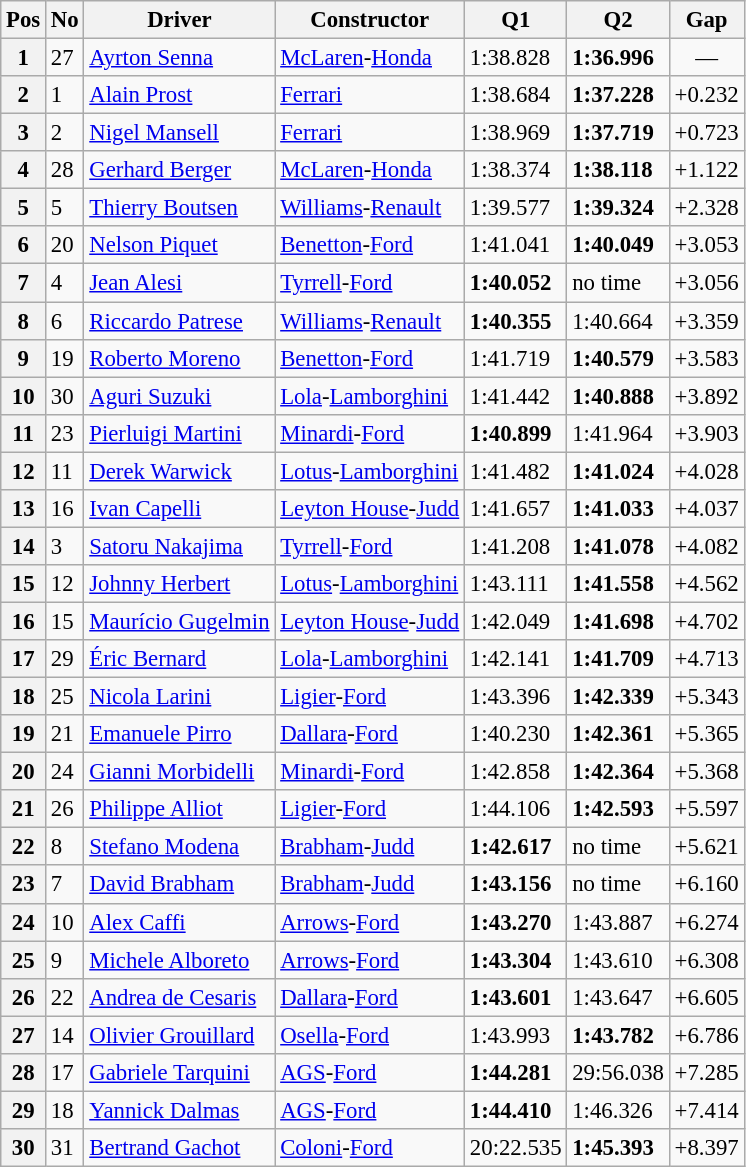<table class="wikitable sortable" style="font-size: 95%;">
<tr>
<th>Pos</th>
<th>No</th>
<th>Driver</th>
<th>Constructor</th>
<th>Q1</th>
<th>Q2</th>
<th>Gap</th>
</tr>
<tr>
<th>1</th>
<td>27</td>
<td> <a href='#'>Ayrton Senna</a></td>
<td><a href='#'>McLaren</a>-<a href='#'>Honda</a></td>
<td>1:38.828</td>
<td><strong>1:36.996</strong></td>
<td align="center">—</td>
</tr>
<tr>
<th>2</th>
<td>1</td>
<td> <a href='#'>Alain Prost</a></td>
<td><a href='#'>Ferrari</a></td>
<td>1:38.684</td>
<td><strong>1:37.228</strong></td>
<td>+0.232</td>
</tr>
<tr>
<th>3</th>
<td>2</td>
<td> <a href='#'>Nigel Mansell</a></td>
<td><a href='#'>Ferrari</a></td>
<td>1:38.969</td>
<td><strong>1:37.719</strong></td>
<td>+0.723</td>
</tr>
<tr>
<th>4</th>
<td>28</td>
<td> <a href='#'>Gerhard Berger</a></td>
<td><a href='#'>McLaren</a>-<a href='#'>Honda</a></td>
<td>1:38.374</td>
<td><strong>1:38.118</strong></td>
<td>+1.122</td>
</tr>
<tr>
<th>5</th>
<td>5</td>
<td> <a href='#'>Thierry Boutsen</a></td>
<td><a href='#'>Williams</a>-<a href='#'>Renault</a></td>
<td>1:39.577</td>
<td><strong>1:39.324</strong></td>
<td>+2.328</td>
</tr>
<tr>
<th>6</th>
<td>20</td>
<td> <a href='#'>Nelson Piquet</a></td>
<td><a href='#'>Benetton</a>-<a href='#'>Ford</a></td>
<td>1:41.041</td>
<td><strong>1:40.049</strong></td>
<td>+3.053</td>
</tr>
<tr>
<th>7</th>
<td>4</td>
<td> <a href='#'>Jean Alesi</a></td>
<td><a href='#'>Tyrrell</a>-<a href='#'>Ford</a></td>
<td><strong>1:40.052</strong></td>
<td>no time</td>
<td>+3.056</td>
</tr>
<tr>
<th>8</th>
<td>6</td>
<td> <a href='#'>Riccardo Patrese</a></td>
<td><a href='#'>Williams</a>-<a href='#'>Renault</a></td>
<td><strong>1:40.355</strong></td>
<td>1:40.664</td>
<td>+3.359</td>
</tr>
<tr>
<th>9</th>
<td>19</td>
<td> <a href='#'>Roberto Moreno</a></td>
<td><a href='#'>Benetton</a>-<a href='#'>Ford</a></td>
<td>1:41.719</td>
<td><strong>1:40.579</strong></td>
<td>+3.583</td>
</tr>
<tr>
<th>10</th>
<td>30</td>
<td> <a href='#'>Aguri Suzuki</a></td>
<td><a href='#'>Lola</a>-<a href='#'>Lamborghini</a></td>
<td>1:41.442</td>
<td><strong>1:40.888</strong></td>
<td>+3.892</td>
</tr>
<tr>
<th>11</th>
<td>23</td>
<td> <a href='#'>Pierluigi Martini</a></td>
<td><a href='#'>Minardi</a>-<a href='#'>Ford</a></td>
<td><strong>1:40.899</strong></td>
<td>1:41.964</td>
<td>+3.903</td>
</tr>
<tr>
<th>12</th>
<td>11</td>
<td> <a href='#'>Derek Warwick</a></td>
<td><a href='#'>Lotus</a>-<a href='#'>Lamborghini</a></td>
<td>1:41.482</td>
<td><strong>1:41.024</strong></td>
<td>+4.028</td>
</tr>
<tr>
<th>13</th>
<td>16</td>
<td> <a href='#'>Ivan Capelli</a></td>
<td><a href='#'>Leyton House</a>-<a href='#'>Judd</a></td>
<td>1:41.657</td>
<td><strong>1:41.033</strong></td>
<td>+4.037</td>
</tr>
<tr>
<th>14</th>
<td>3</td>
<td> <a href='#'>Satoru Nakajima</a></td>
<td><a href='#'>Tyrrell</a>-<a href='#'>Ford</a></td>
<td>1:41.208</td>
<td><strong>1:41.078</strong></td>
<td>+4.082</td>
</tr>
<tr>
<th>15</th>
<td>12</td>
<td> <a href='#'>Johnny Herbert</a></td>
<td><a href='#'>Lotus</a>-<a href='#'>Lamborghini</a></td>
<td>1:43.111</td>
<td><strong>1:41.558</strong></td>
<td>+4.562</td>
</tr>
<tr>
<th>16</th>
<td>15</td>
<td> <a href='#'>Maurício Gugelmin</a></td>
<td><a href='#'>Leyton House</a>-<a href='#'>Judd</a></td>
<td>1:42.049</td>
<td><strong>1:41.698</strong></td>
<td>+4.702</td>
</tr>
<tr>
<th>17</th>
<td>29</td>
<td> <a href='#'>Éric Bernard</a></td>
<td><a href='#'>Lola</a>-<a href='#'>Lamborghini</a></td>
<td>1:42.141</td>
<td><strong>1:41.709</strong></td>
<td>+4.713</td>
</tr>
<tr>
<th>18</th>
<td>25</td>
<td> <a href='#'>Nicola Larini</a></td>
<td><a href='#'>Ligier</a>-<a href='#'>Ford</a></td>
<td>1:43.396</td>
<td><strong>1:42.339</strong></td>
<td>+5.343</td>
</tr>
<tr>
<th>19</th>
<td>21</td>
<td> <a href='#'>Emanuele Pirro</a></td>
<td><a href='#'>Dallara</a>-<a href='#'>Ford</a></td>
<td>1:40.230</td>
<td><strong>1:42.361</strong></td>
<td>+5.365</td>
</tr>
<tr>
<th>20</th>
<td>24</td>
<td> <a href='#'>Gianni Morbidelli</a></td>
<td><a href='#'>Minardi</a>-<a href='#'>Ford</a></td>
<td>1:42.858</td>
<td><strong>1:42.364</strong></td>
<td>+5.368</td>
</tr>
<tr>
<th>21</th>
<td>26</td>
<td> <a href='#'>Philippe Alliot</a></td>
<td><a href='#'>Ligier</a>-<a href='#'>Ford</a></td>
<td>1:44.106</td>
<td><strong>1:42.593</strong></td>
<td>+5.597</td>
</tr>
<tr>
<th>22</th>
<td>8</td>
<td> <a href='#'>Stefano Modena</a></td>
<td><a href='#'>Brabham</a>-<a href='#'>Judd</a></td>
<td><strong>1:42.617</strong></td>
<td>no time</td>
<td>+5.621</td>
</tr>
<tr>
<th>23</th>
<td>7</td>
<td> <a href='#'>David Brabham</a></td>
<td><a href='#'>Brabham</a>-<a href='#'>Judd</a></td>
<td><strong>1:43.156</strong></td>
<td>no time</td>
<td>+6.160</td>
</tr>
<tr>
<th>24</th>
<td>10</td>
<td> <a href='#'>Alex Caffi</a></td>
<td><a href='#'>Arrows</a>-<a href='#'>Ford</a></td>
<td><strong>1:43.270</strong></td>
<td>1:43.887</td>
<td>+6.274</td>
</tr>
<tr>
<th>25</th>
<td>9</td>
<td> <a href='#'>Michele Alboreto</a></td>
<td><a href='#'>Arrows</a>-<a href='#'>Ford</a></td>
<td><strong>1:43.304</strong></td>
<td>1:43.610</td>
<td>+6.308</td>
</tr>
<tr>
<th>26</th>
<td>22</td>
<td> <a href='#'>Andrea de Cesaris</a></td>
<td><a href='#'>Dallara</a>-<a href='#'>Ford</a></td>
<td><strong>1:43.601</strong></td>
<td>1:43.647</td>
<td>+6.605</td>
</tr>
<tr>
<th>27</th>
<td>14</td>
<td> <a href='#'>Olivier Grouillard</a></td>
<td><a href='#'>Osella</a>-<a href='#'>Ford</a></td>
<td>1:43.993</td>
<td><strong>1:43.782</strong></td>
<td>+6.786</td>
</tr>
<tr>
<th>28</th>
<td>17</td>
<td> <a href='#'>Gabriele Tarquini</a></td>
<td><a href='#'>AGS</a>-<a href='#'>Ford</a></td>
<td><strong>1:44.281</strong></td>
<td>29:56.038</td>
<td>+7.285</td>
</tr>
<tr>
<th>29</th>
<td>18</td>
<td> <a href='#'>Yannick Dalmas</a></td>
<td><a href='#'>AGS</a>-<a href='#'>Ford</a></td>
<td><strong>1:44.410</strong></td>
<td>1:46.326</td>
<td>+7.414</td>
</tr>
<tr>
<th>30</th>
<td>31</td>
<td> <a href='#'>Bertrand Gachot</a></td>
<td><a href='#'>Coloni</a>-<a href='#'>Ford</a></td>
<td>20:22.535</td>
<td><strong>1:45.393</strong></td>
<td>+8.397</td>
</tr>
</table>
